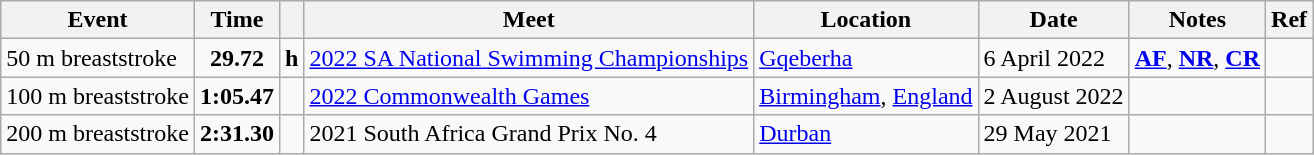<table class="wikitable">
<tr>
<th>Event</th>
<th>Time</th>
<th></th>
<th>Meet</th>
<th>Location</th>
<th>Date</th>
<th>Notes</th>
<th>Ref</th>
</tr>
<tr>
<td>50 m breaststroke</td>
<td style="text-align:center;"><strong>29.72</strong></td>
<td><strong>h</strong></td>
<td><a href='#'>2022 SA National Swimming Championships</a></td>
<td><a href='#'>Gqeberha</a></td>
<td>6 April 2022</td>
<td><strong><a href='#'>AF</a></strong>, <strong><a href='#'>NR</a></strong>, <strong><a href='#'>CR</a></strong></td>
<td style="text-align:center;"></td>
</tr>
<tr>
<td>100 m breaststroke</td>
<td style="text-align:center;"><strong>1:05.47</strong></td>
<td></td>
<td><a href='#'>2022 Commonwealth Games</a></td>
<td><a href='#'>Birmingham</a>, <a href='#'>England</a></td>
<td>2 August 2022</td>
<td></td>
<td style="text-align:center;"></td>
</tr>
<tr>
<td>200 m breaststroke</td>
<td style="text-align:center;"><strong>2:31.30</strong></td>
<td></td>
<td>2021 South Africa Grand Prix No. 4</td>
<td><a href='#'>Durban</a></td>
<td>29 May 2021</td>
<td></td>
<td style="text-align:center;"></td>
</tr>
</table>
